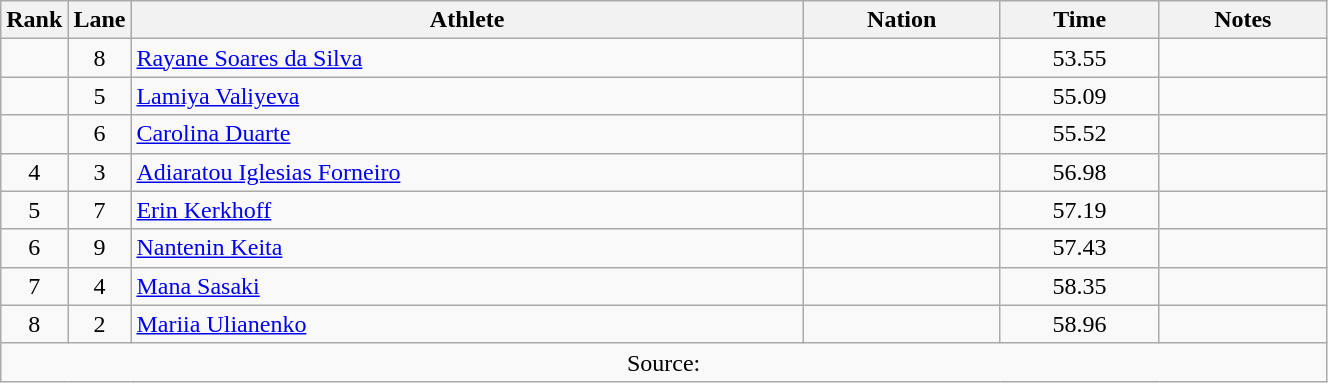<table class="wikitable sortable" style="text-align:center;width: 70%;">
<tr>
<th scope="col" style="width: 10px;">Rank</th>
<th scope="col" style="width: 10px;">Lane</th>
<th scope="col">Athlete</th>
<th scope="col">Nation</th>
<th scope="col">Time</th>
<th scope="col">Notes</th>
</tr>
<tr>
<td></td>
<td>8</td>
<td align=left><a href='#'>Rayane Soares da Silva</a></td>
<td align=left></td>
<td>53.55</td>
<td><strong></strong></td>
</tr>
<tr>
<td></td>
<td>5</td>
<td align=left><a href='#'>Lamiya Valiyeva</a></td>
<td align=left></td>
<td>55.09</td>
<td></td>
</tr>
<tr>
<td></td>
<td>6</td>
<td align=left><a href='#'>Carolina Duarte</a></td>
<td align=left></td>
<td>55.52</td>
<td></td>
</tr>
<tr>
<td>4</td>
<td>3</td>
<td align=left><a href='#'>Adiaratou Iglesias Forneiro</a></td>
<td align=left></td>
<td>56.98</td>
<td></td>
</tr>
<tr>
<td>5</td>
<td>7</td>
<td align=left><a href='#'>Erin Kerkhoff</a></td>
<td align=left></td>
<td>57.19</td>
<td></td>
</tr>
<tr>
<td>6</td>
<td>9</td>
<td align=left><a href='#'>Nantenin Keita</a></td>
<td align=left></td>
<td>57.43</td>
<td></td>
</tr>
<tr>
<td>7</td>
<td>4</td>
<td align=left><a href='#'>Mana Sasaki</a></td>
<td align=left></td>
<td>58.35</td>
<td></td>
</tr>
<tr>
<td>8</td>
<td>2</td>
<td align=left><a href='#'>Mariia Ulianenko</a></td>
<td align=left></td>
<td>58.96</td>
<td></td>
</tr>
<tr class="sortbottom">
<td colspan="6">Source:</td>
</tr>
</table>
